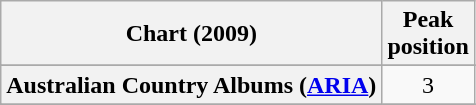<table class="wikitable sortable plainrowheaders" style="text-align:center">
<tr>
<th scope="col">Chart (2009)</th>
<th scope="col">Peak<br> position</th>
</tr>
<tr>
</tr>
<tr>
<th scope="row">Australian Country Albums (<a href='#'>ARIA</a>)</th>
<td>3</td>
</tr>
<tr>
</tr>
<tr>
</tr>
<tr>
</tr>
</table>
